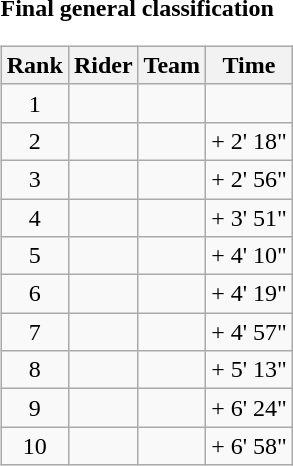<table>
<tr>
<td><strong>Final general classification</strong><br><table class="wikitable">
<tr>
<th scope="col">Rank</th>
<th scope="col">Rider</th>
<th scope="col">Team</th>
<th scope="col">Time</th>
</tr>
<tr>
<td style="text-align:center;">1</td>
<td></td>
<td></td>
<td style="text-align:right;"></td>
</tr>
<tr>
<td style="text-align:center;">2</td>
<td></td>
<td></td>
<td style="text-align:right;">+ 2' 18"</td>
</tr>
<tr>
<td style="text-align:center;">3</td>
<td></td>
<td></td>
<td style="text-align:right;">+ 2' 56"</td>
</tr>
<tr>
<td style="text-align:center;">4</td>
<td></td>
<td></td>
<td style="text-align:right;">+ 3' 51"</td>
</tr>
<tr>
<td style="text-align:center;">5</td>
<td></td>
<td></td>
<td style="text-align:right;">+ 4' 10"</td>
</tr>
<tr>
<td style="text-align:center;">6</td>
<td></td>
<td></td>
<td style="text-align:right;">+ 4' 19"</td>
</tr>
<tr>
<td style="text-align:center;">7</td>
<td></td>
<td></td>
<td style="text-align:right;">+ 4' 57"</td>
</tr>
<tr>
<td style="text-align:center;">8</td>
<td></td>
<td></td>
<td style="text-align:right;">+ 5' 13"</td>
</tr>
<tr>
<td style="text-align:center;">9</td>
<td></td>
<td></td>
<td style="text-align:right;">+ 6' 24"</td>
</tr>
<tr>
<td style="text-align:center;">10</td>
<td></td>
<td></td>
<td style="text-align:right;">+ 6' 58"</td>
</tr>
</table>
</td>
</tr>
</table>
